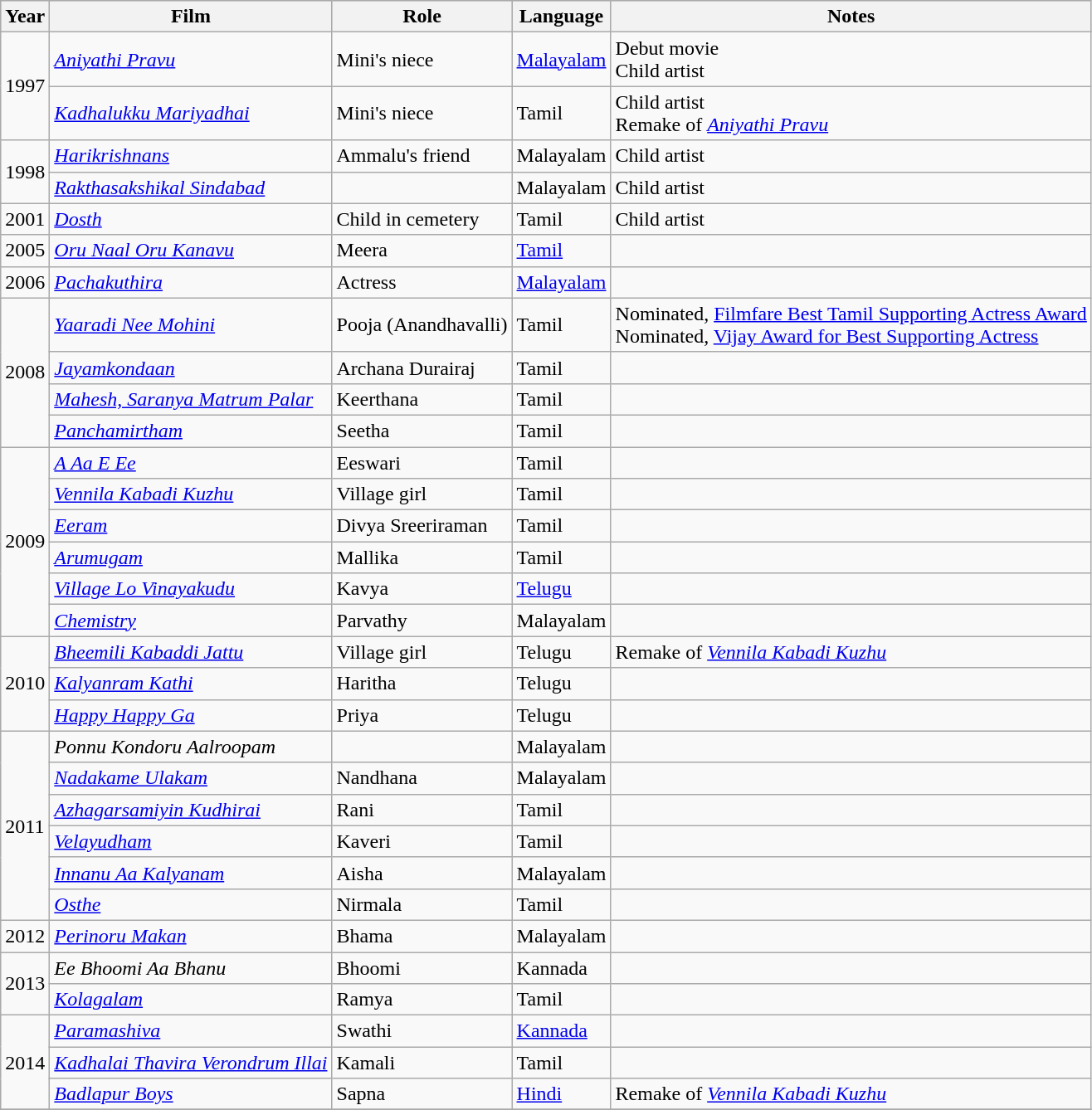<table class="wikitable sortable">
<tr style="background:#cccccf; text-align:center;">
<th><strong>Year</strong></th>
<th><strong>Film</strong></th>
<th><strong>Role</strong></th>
<th><strong>Language</strong></th>
<th><strong>Notes</strong></th>
</tr>
<tr>
<td rowspan="2">1997</td>
<td><em><a href='#'>Aniyathi Pravu</a></em></td>
<td>Mini's niece</td>
<td><a href='#'>Malayalam</a></td>
<td>Debut movie<br>Child artist</td>
</tr>
<tr>
<td><em><a href='#'>Kadhalukku Mariyadhai</a></em></td>
<td>Mini's niece</td>
<td>Tamil</td>
<td>Child artist<br> Remake of <em><a href='#'>Aniyathi Pravu</a></em></td>
</tr>
<tr>
<td rowspan="2">1998</td>
<td><em><a href='#'>Harikrishnans</a></em></td>
<td>Ammalu's friend</td>
<td>Malayalam</td>
<td>Child artist</td>
</tr>
<tr>
<td><em><a href='#'>Rakthasakshikal Sindabad</a></em></td>
<td></td>
<td>Malayalam</td>
<td>Child artist</td>
</tr>
<tr>
<td>2001</td>
<td><em><a href='#'>Dosth</a></em></td>
<td>Child in cemetery</td>
<td>Tamil</td>
<td>Child artist</td>
</tr>
<tr>
<td>2005</td>
<td><em><a href='#'>Oru Naal Oru Kanavu</a></em></td>
<td>Meera</td>
<td><a href='#'>Tamil</a></td>
<td></td>
</tr>
<tr>
<td>2006</td>
<td><em><a href='#'>Pachakuthira</a></em></td>
<td>Actress</td>
<td><a href='#'>Malayalam</a></td>
<td></td>
</tr>
<tr>
<td rowspan="4">2008</td>
<td><em><a href='#'>Yaaradi Nee Mohini</a></em></td>
<td>Pooja (Anandhavalli)</td>
<td>Tamil</td>
<td>Nominated, <a href='#'>Filmfare Best Tamil Supporting Actress Award</a><br>Nominated, <a href='#'>Vijay Award for Best Supporting Actress</a></td>
</tr>
<tr>
<td><em><a href='#'>Jayamkondaan</a></em></td>
<td>Archana Durairaj</td>
<td>Tamil</td>
<td></td>
</tr>
<tr>
<td><em><a href='#'>Mahesh, Saranya Matrum Palar</a></em></td>
<td>Keerthana</td>
<td>Tamil</td>
<td></td>
</tr>
<tr>
<td><em><a href='#'>Panchamirtham</a></em></td>
<td>Seetha</td>
<td>Tamil</td>
<td></td>
</tr>
<tr>
<td rowspan="6">2009</td>
<td><em><a href='#'>A Aa E Ee</a></em></td>
<td>Eeswari</td>
<td>Tamil</td>
<td></td>
</tr>
<tr>
<td><em><a href='#'>Vennila Kabadi Kuzhu</a></em></td>
<td>Village girl</td>
<td>Tamil</td>
<td></td>
</tr>
<tr>
<td><em><a href='#'>Eeram</a></em></td>
<td>Divya Sreeriraman</td>
<td>Tamil</td>
<td></td>
</tr>
<tr>
<td><em><a href='#'>Arumugam</a></em></td>
<td>Mallika</td>
<td>Tamil</td>
<td></td>
</tr>
<tr>
<td><em><a href='#'>Village Lo Vinayakudu</a></em></td>
<td>Kavya</td>
<td><a href='#'>Telugu</a></td>
<td></td>
</tr>
<tr>
<td><em><a href='#'>Chemistry</a></em></td>
<td>Parvathy</td>
<td>Malayalam</td>
<td></td>
</tr>
<tr>
<td rowspan="3">2010</td>
<td><em><a href='#'>Bheemili Kabaddi Jattu</a></em></td>
<td>Village girl</td>
<td>Telugu</td>
<td>Remake of <em><a href='#'>Vennila Kabadi Kuzhu</a></em></td>
</tr>
<tr>
<td><em><a href='#'>Kalyanram Kathi</a></em></td>
<td>Haritha</td>
<td>Telugu</td>
<td></td>
</tr>
<tr>
<td><em><a href='#'>Happy Happy Ga</a></em></td>
<td>Priya</td>
<td>Telugu</td>
<td></td>
</tr>
<tr>
<td rowspan="6">2011</td>
<td><em>Ponnu Kondoru Aalroopam</em></td>
<td></td>
<td>Malayalam</td>
<td></td>
</tr>
<tr>
<td><em><a href='#'>Nadakame Ulakam</a></em></td>
<td>Nandhana</td>
<td>Malayalam</td>
<td></td>
</tr>
<tr>
<td><em><a href='#'>Azhagarsamiyin Kudhirai</a></em></td>
<td>Rani</td>
<td>Tamil</td>
<td></td>
</tr>
<tr>
<td><em><a href='#'>Velayudham</a></em></td>
<td>Kaveri</td>
<td>Tamil</td>
<td></td>
</tr>
<tr>
<td><em><a href='#'>Innanu Aa Kalyanam</a></em></td>
<td>Aisha</td>
<td>Malayalam</td>
<td></td>
</tr>
<tr>
<td><em><a href='#'>Osthe</a></em></td>
<td>Nirmala</td>
<td>Tamil</td>
<td></td>
</tr>
<tr>
<td>2012</td>
<td><em><a href='#'>Perinoru Makan</a></em></td>
<td>Bhama</td>
<td>Malayalam</td>
<td></td>
</tr>
<tr>
<td rowspan="2">2013</td>
<td><em>Ee Bhoomi Aa Bhanu</em></td>
<td>Bhoomi</td>
<td>Kannada</td>
<td></td>
</tr>
<tr>
<td><em><a href='#'>Kolagalam</a></em></td>
<td>Ramya</td>
<td>Tamil</td>
<td></td>
</tr>
<tr>
<td rowspan="3">2014</td>
<td><em><a href='#'>Paramashiva</a></em></td>
<td>Swathi</td>
<td><a href='#'>Kannada</a></td>
<td></td>
</tr>
<tr>
<td><em><a href='#'>Kadhalai Thavira Verondrum Illai</a></em></td>
<td>Kamali</td>
<td>Tamil</td>
<td></td>
</tr>
<tr>
<td><em><a href='#'>Badlapur Boys</a></em></td>
<td>Sapna</td>
<td><a href='#'>Hindi</a></td>
<td>Remake of <em><a href='#'>Vennila Kabadi Kuzhu</a></em></td>
</tr>
<tr>
</tr>
</table>
